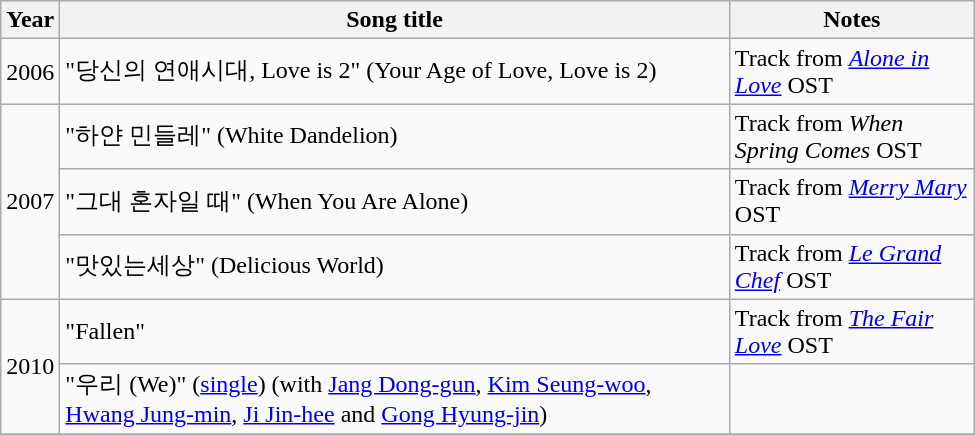<table class="wikitable" style="width:650px">
<tr>
<th width=10>Year</th>
<th>Song title</th>
<th>Notes</th>
</tr>
<tr>
<td>2006</td>
<td>"당신의 연애시대, Love is 2" (Your Age of Love, Love is 2)</td>
<td>Track from <em><a href='#'>Alone in Love</a></em> OST</td>
</tr>
<tr>
<td rowspan=3>2007</td>
<td>"하얀 민들레" (White Dandelion)</td>
<td>Track from <em>When Spring Comes</em> OST</td>
</tr>
<tr>
<td>"그대 혼자일 때" (When You Are Alone)</td>
<td>Track from <em><a href='#'>Merry Mary</a></em> OST</td>
</tr>
<tr>
<td>"맛있는세상" (Delicious World)</td>
<td>Track from <em><a href='#'>Le Grand Chef</a></em> OST</td>
</tr>
<tr>
<td rowspan=2>2010</td>
<td>"Fallen"</td>
<td>Track from <em><a href='#'>The Fair Love</a></em> OST</td>
</tr>
<tr>
<td>"우리 (We)" (<a href='#'>single</a>) (with <a href='#'>Jang Dong-gun</a>, <a href='#'>Kim Seung-woo</a>, <a href='#'>Hwang Jung-min</a>, <a href='#'>Ji Jin-hee</a> and <a href='#'>Gong Hyung-jin</a>)</td>
<td></td>
</tr>
<tr>
</tr>
</table>
